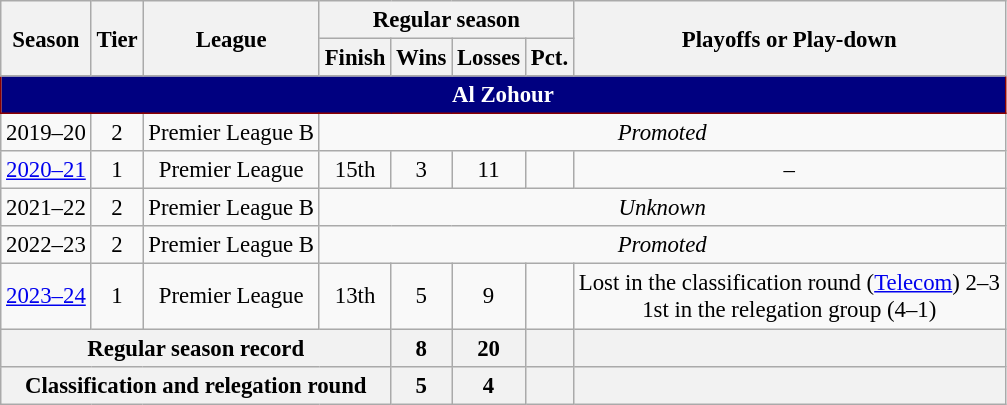<table class="wikitable" style="font-size:95%; text-align:center">
<tr>
<th rowspan="2">Season</th>
<th rowspan="2">Tier</th>
<th rowspan="2">League</th>
<th colspan="4">Regular season</th>
<th rowspan="2">Playoffs or Play-down</th>
</tr>
<tr>
<th>Finish</th>
<th>Wins</th>
<th>Losses</th>
<th>Pct.</th>
</tr>
<tr>
<td colspan="8" style="background:navy; border:1.5px solid darkred; color:white;"><strong>Al Zohour</strong></td>
</tr>
<tr>
<td>2019–20</td>
<td>2</td>
<td>Premier League B</td>
<td colspan="5"><em>Promoted</em></td>
</tr>
<tr>
<td><a href='#'>2020–21</a></td>
<td>1</td>
<td>Premier League</td>
<td>15th</td>
<td>3</td>
<td>11</td>
<td></td>
<td>–</td>
</tr>
<tr>
<td>2021–22</td>
<td>2</td>
<td>Premier League B</td>
<td colspan="5"><em>Unknown</em></td>
</tr>
<tr>
<td>2022–23</td>
<td>2</td>
<td>Premier League B</td>
<td colspan="5"><em>Promoted</em></td>
</tr>
<tr>
<td><a href='#'>2023–24</a></td>
<td>1</td>
<td>Premier League</td>
<td>13th</td>
<td>5</td>
<td>9</td>
<td></td>
<td>Lost in the classification round (<a href='#'>Telecom</a>) 2–3<br>1st in the relegation group (4–1)</td>
</tr>
<tr>
<th colspan="4">Regular season record</th>
<th>8</th>
<th>20</th>
<th></th>
<th></th>
</tr>
<tr>
<th colspan="4">Classification and relegation round</th>
<th>5</th>
<th>4</th>
<th></th>
<th></th>
</tr>
</table>
